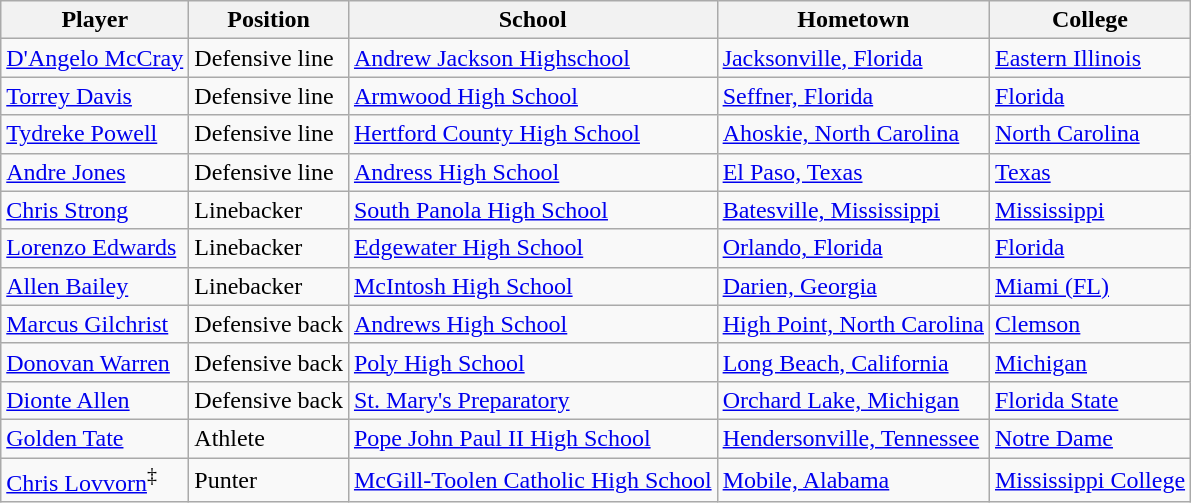<table class="wikitable">
<tr>
<th>Player</th>
<th>Position</th>
<th>School</th>
<th>Hometown</th>
<th>College</th>
</tr>
<tr>
<td><a href='#'>D'Angelo McCray</a></td>
<td>Defensive line</td>
<td><a href='#'>Andrew Jackson Highschool</a></td>
<td><a href='#'>Jacksonville, Florida</a></td>
<td><a href='#'>Eastern Illinois</a></td>
</tr>
<tr>
<td><a href='#'>Torrey Davis</a></td>
<td>Defensive line</td>
<td><a href='#'>Armwood High School</a></td>
<td><a href='#'>Seffner, Florida</a></td>
<td><a href='#'>Florida</a></td>
</tr>
<tr>
<td><a href='#'>Tydreke Powell</a></td>
<td>Defensive line</td>
<td><a href='#'>Hertford County High School</a></td>
<td><a href='#'>Ahoskie, North Carolina</a></td>
<td><a href='#'>North Carolina</a></td>
</tr>
<tr>
<td><a href='#'>Andre Jones</a></td>
<td>Defensive line</td>
<td><a href='#'>Andress High School</a></td>
<td><a href='#'>El Paso, Texas</a></td>
<td><a href='#'>Texas</a></td>
</tr>
<tr>
<td><a href='#'>Chris Strong</a></td>
<td>Linebacker</td>
<td><a href='#'>South Panola High School</a></td>
<td><a href='#'>Batesville, Mississippi</a></td>
<td><a href='#'>Mississippi</a></td>
</tr>
<tr>
<td><a href='#'>Lorenzo Edwards</a></td>
<td>Linebacker</td>
<td><a href='#'>Edgewater High School</a></td>
<td><a href='#'>Orlando, Florida</a></td>
<td><a href='#'>Florida</a></td>
</tr>
<tr>
<td><a href='#'>Allen Bailey</a></td>
<td>Linebacker</td>
<td><a href='#'>McIntosh High School</a></td>
<td><a href='#'>Darien, Georgia</a></td>
<td><a href='#'>Miami (FL)</a></td>
</tr>
<tr>
<td><a href='#'>Marcus Gilchrist</a></td>
<td>Defensive back</td>
<td><a href='#'>Andrews High School</a></td>
<td><a href='#'>High Point, North Carolina</a></td>
<td><a href='#'>Clemson</a></td>
</tr>
<tr>
<td><a href='#'>Donovan Warren</a></td>
<td>Defensive back</td>
<td><a href='#'>Poly High School</a></td>
<td><a href='#'>Long Beach, California</a></td>
<td><a href='#'>Michigan</a></td>
</tr>
<tr>
<td><a href='#'>Dionte Allen</a></td>
<td>Defensive back</td>
<td><a href='#'>St. Mary's Preparatory</a></td>
<td><a href='#'>Orchard Lake, Michigan</a></td>
<td><a href='#'>Florida State</a></td>
</tr>
<tr>
<td><a href='#'>Golden Tate</a></td>
<td>Athlete</td>
<td><a href='#'>Pope John Paul II High School</a></td>
<td><a href='#'>Hendersonville, Tennessee</a></td>
<td><a href='#'>Notre Dame</a></td>
</tr>
<tr>
<td><a href='#'>Chris Lovvorn</a><sup>‡</sup></td>
<td>Punter</td>
<td><a href='#'>McGill-Toolen Catholic High School</a></td>
<td><a href='#'>Mobile, Alabama</a></td>
<td><a href='#'>Mississippi College</a></td>
</tr>
</table>
